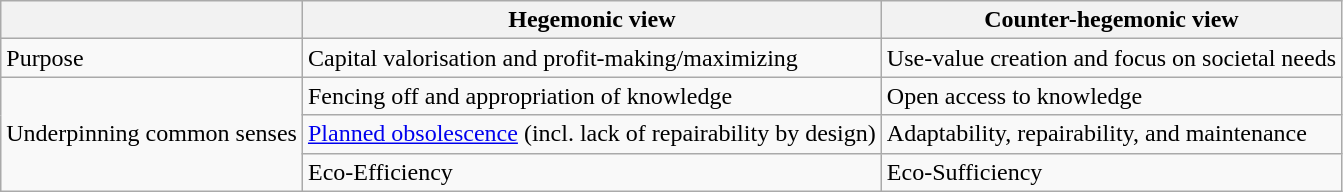<table class="wikitable">
<tr>
<th></th>
<th>Hegemonic view</th>
<th>Counter-hegemonic view</th>
</tr>
<tr>
<td>Purpose</td>
<td>Capital valorisation and profit-making/maximizing</td>
<td>Use-value creation and focus on societal needs</td>
</tr>
<tr>
<td rowspan="3">Underpinning common senses</td>
<td>Fencing off and appropriation of knowledge</td>
<td>Open access to knowledge</td>
</tr>
<tr>
<td><a href='#'>Planned obsolescence</a> (incl. lack of repairability by design)</td>
<td>Adaptability, repairability, and maintenance</td>
</tr>
<tr>
<td>Eco-Efficiency</td>
<td>Eco-Sufficiency</td>
</tr>
</table>
